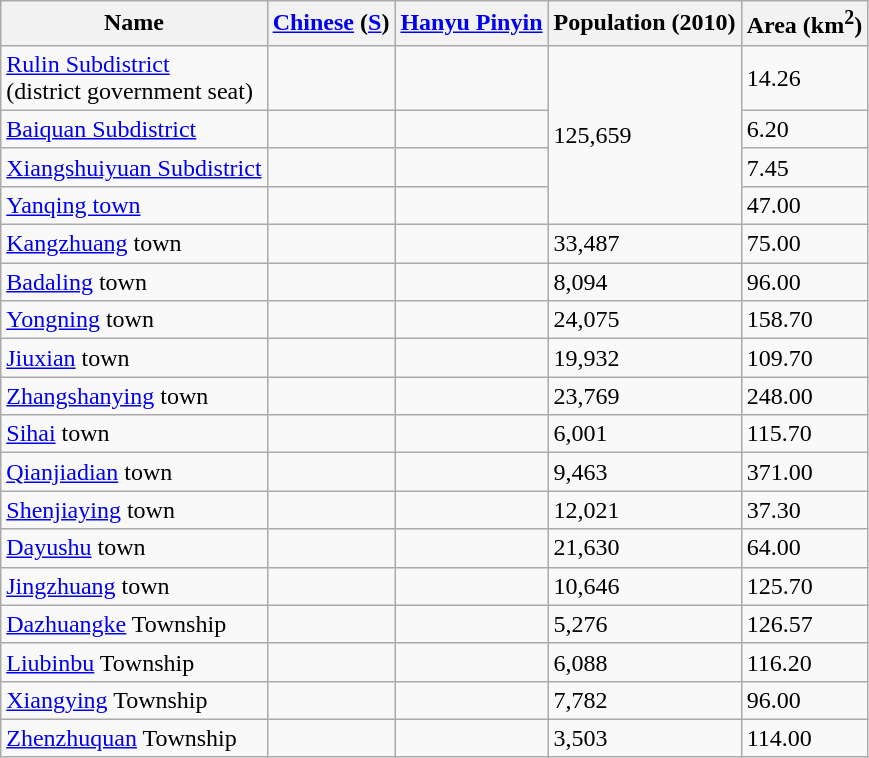<table class="wikitable">
<tr>
<th>Name</th>
<th><a href='#'>Chinese</a> (<a href='#'>S</a>)</th>
<th><a href='#'>Hanyu Pinyin</a></th>
<th>Population (2010)</th>
<th>Area (km<sup>2</sup>)</th>
</tr>
<tr>
<td><a href='#'>Rulin Subdistrict</a><br>(district government seat)</td>
<td></td>
<td></td>
<td rowspan="4">125,659</td>
<td>14.26</td>
</tr>
<tr>
<td><a href='#'>Baiquan Subdistrict</a></td>
<td></td>
<td></td>
<td>6.20</td>
</tr>
<tr>
<td><a href='#'>Xiangshuiyuan Subdistrict</a></td>
<td></td>
<td></td>
<td>7.45</td>
</tr>
<tr>
<td><a href='#'>Yanqing town</a></td>
<td></td>
<td></td>
<td>47.00</td>
</tr>
<tr>
<td><a href='#'>Kangzhuang</a> town</td>
<td></td>
<td></td>
<td>33,487</td>
<td>75.00</td>
</tr>
<tr>
<td><a href='#'>Badaling</a> town</td>
<td></td>
<td></td>
<td>8,094</td>
<td>96.00</td>
</tr>
<tr>
<td><a href='#'>Yongning</a> town</td>
<td></td>
<td></td>
<td>24,075</td>
<td>158.70</td>
</tr>
<tr>
<td><a href='#'>Jiuxian</a> town</td>
<td></td>
<td></td>
<td>19,932</td>
<td>109.70</td>
</tr>
<tr>
<td><a href='#'>Zhangshanying</a> town</td>
<td></td>
<td></td>
<td>23,769</td>
<td>248.00</td>
</tr>
<tr>
<td><a href='#'>Sihai</a> town</td>
<td></td>
<td></td>
<td>6,001</td>
<td>115.70</td>
</tr>
<tr>
<td><a href='#'>Qianjiadian</a> town</td>
<td></td>
<td></td>
<td>9,463</td>
<td>371.00</td>
</tr>
<tr>
<td><a href='#'>Shenjiaying</a> town</td>
<td></td>
<td></td>
<td>12,021</td>
<td>37.30</td>
</tr>
<tr>
<td><a href='#'>Dayushu</a> town</td>
<td></td>
<td></td>
<td>21,630</td>
<td>64.00</td>
</tr>
<tr>
<td><a href='#'>Jingzhuang</a> town</td>
<td></td>
<td></td>
<td>10,646</td>
<td>125.70</td>
</tr>
<tr>
<td><a href='#'>Dazhuangke</a> Township</td>
<td></td>
<td></td>
<td>5,276</td>
<td>126.57</td>
</tr>
<tr>
<td><a href='#'>Liubinbu</a> Township</td>
<td></td>
<td></td>
<td>6,088</td>
<td>116.20</td>
</tr>
<tr>
<td><a href='#'>Xiangying</a> Township</td>
<td></td>
<td></td>
<td>7,782</td>
<td>96.00</td>
</tr>
<tr>
<td><a href='#'>Zhenzhuquan</a> Township</td>
<td></td>
<td></td>
<td>3,503</td>
<td>114.00</td>
</tr>
</table>
